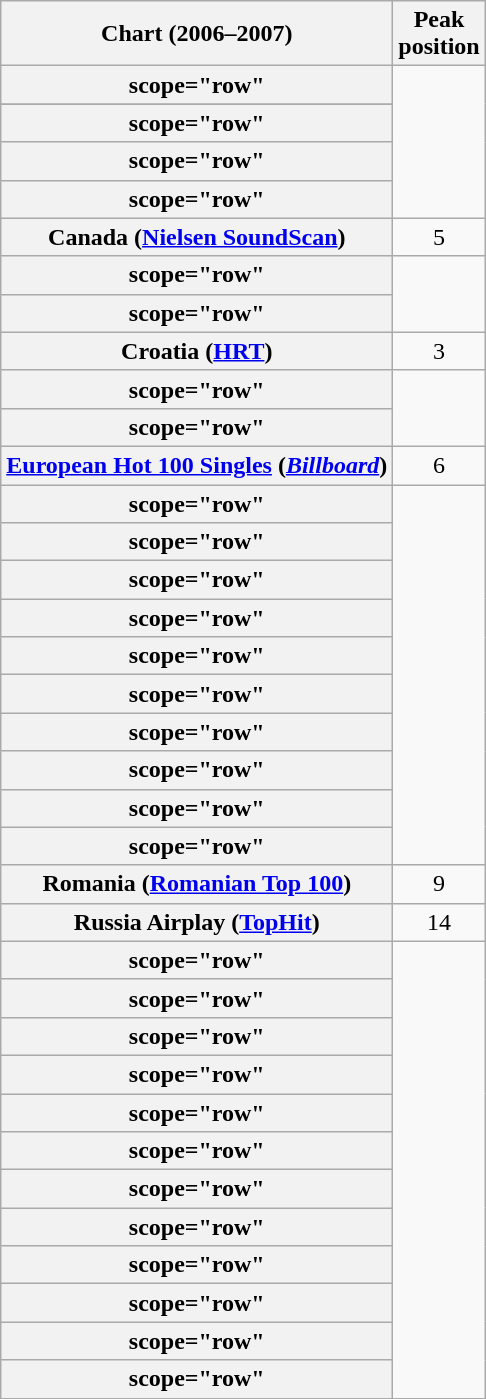<table class="wikitable sortable plainrowheaders" style="text-align:center">
<tr>
<th>Chart (2006–2007)</th>
<th>Peak<br>position</th>
</tr>
<tr>
<th>scope="row" </th>
</tr>
<tr>
</tr>
<tr>
<th>scope="row" </th>
</tr>
<tr>
<th>scope="row" </th>
</tr>
<tr>
<th>scope="row" </th>
</tr>
<tr>
<th scope="row">Canada (<a href='#'>Nielsen SoundScan</a>)</th>
<td>5</td>
</tr>
<tr>
<th>scope="row" </th>
</tr>
<tr>
<th>scope="row" </th>
</tr>
<tr>
<th scope="row">Croatia (<a href='#'>HRT</a>)</th>
<td>3</td>
</tr>
<tr>
<th>scope="row" </th>
</tr>
<tr>
<th>scope="row" </th>
</tr>
<tr>
<th scope="row"><a href='#'>European Hot 100 Singles</a> (<em><a href='#'>Billboard</a></em>)</th>
<td>6</td>
</tr>
<tr>
<th>scope="row" </th>
</tr>
<tr>
<th>scope="row" </th>
</tr>
<tr>
<th>scope="row" </th>
</tr>
<tr>
<th>scope="row" </th>
</tr>
<tr>
<th>scope="row" </th>
</tr>
<tr>
<th>scope="row" </th>
</tr>
<tr>
<th>scope="row" </th>
</tr>
<tr>
<th>scope="row" </th>
</tr>
<tr>
<th>scope="row" </th>
</tr>
<tr>
<th>scope="row" </th>
</tr>
<tr>
<th scope="row">Romania (<a href='#'>Romanian Top 100</a>)</th>
<td>9</td>
</tr>
<tr>
<th scope="row">Russia Airplay (<a href='#'>TopHit</a>)</th>
<td>14</td>
</tr>
<tr>
<th>scope="row" </th>
</tr>
<tr>
<th>scope="row" </th>
</tr>
<tr>
<th>scope="row" </th>
</tr>
<tr>
<th>scope="row" </th>
</tr>
<tr>
<th>scope="row" </th>
</tr>
<tr>
<th>scope="row" </th>
</tr>
<tr>
<th>scope="row" </th>
</tr>
<tr>
<th>scope="row" </th>
</tr>
<tr>
<th>scope="row" </th>
</tr>
<tr>
<th>scope="row" </th>
</tr>
<tr>
<th>scope="row" </th>
</tr>
<tr>
<th>scope="row" </th>
</tr>
</table>
